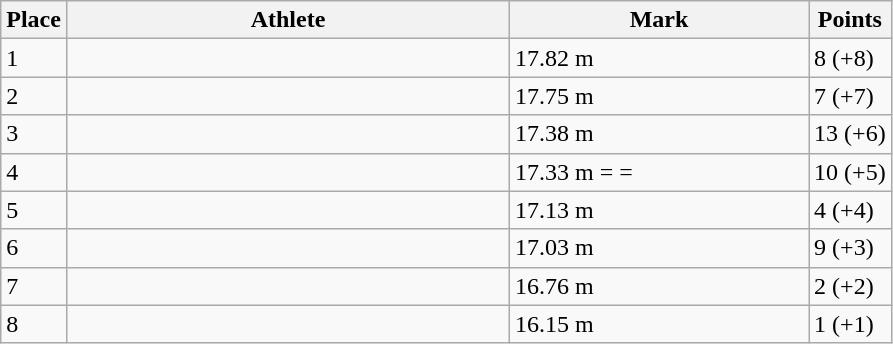<table class="wikitable sortable">
<tr>
<th>Place</th>
<th style="width:18em">Athlete</th>
<th style="width:12em">Mark</th>
<th>Points</th>
</tr>
<tr>
<td>1</td>
<td></td>
<td>17.82 m  </td>
<td>8 (+8)</td>
</tr>
<tr>
<td>2</td>
<td></td>
<td>17.75 m </td>
<td>7 (+7)</td>
</tr>
<tr>
<td>3</td>
<td></td>
<td>17.38 m </td>
<td>13 (+6)</td>
</tr>
<tr>
<td>4</td>
<td></td>
<td>17.33 m  = =</td>
<td>10 (+5)</td>
</tr>
<tr>
<td>5</td>
<td></td>
<td>17.13 m </td>
<td>4 (+4)</td>
</tr>
<tr>
<td>6</td>
<td></td>
<td>17.03 m </td>
<td>9 (+3)</td>
</tr>
<tr>
<td>7</td>
<td></td>
<td>16.76 m </td>
<td>2 (+2)</td>
</tr>
<tr>
<td>8</td>
<td></td>
<td>16.15 m </td>
<td>1 (+1)</td>
</tr>
</table>
